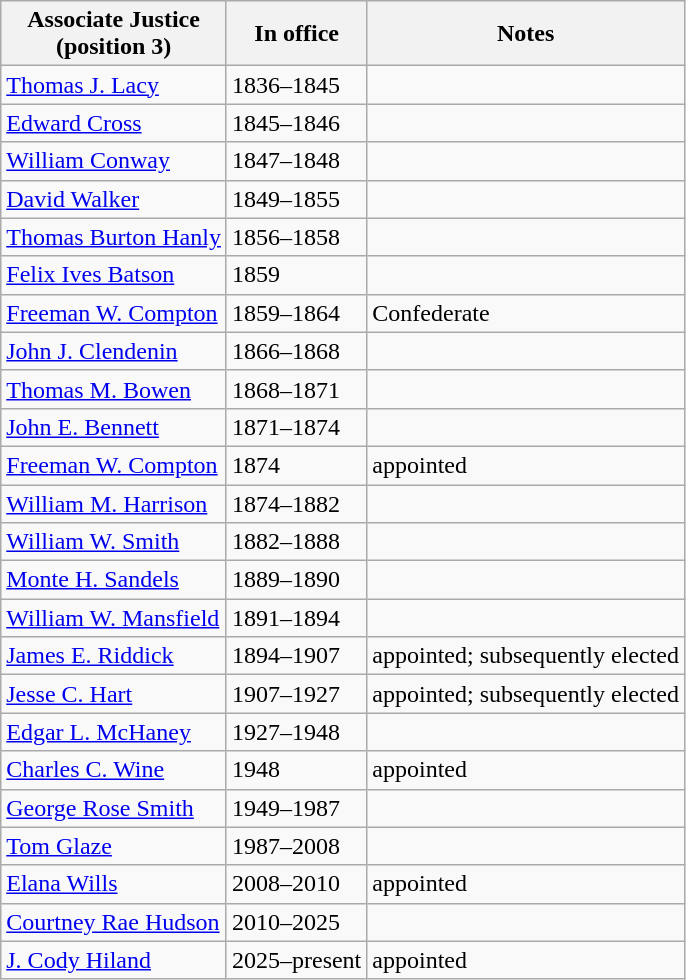<table class="wikitable">
<tr>
<th>Associate Justice<br>(position 3)</th>
<th>In office</th>
<th>Notes</th>
</tr>
<tr>
<td><a href='#'>Thomas J. Lacy</a></td>
<td>1836–1845</td>
<td> </td>
</tr>
<tr>
<td><a href='#'>Edward Cross</a></td>
<td>1845–1846</td>
<td> </td>
</tr>
<tr>
<td><a href='#'>William Conway</a></td>
<td>1847–1848</td>
<td> </td>
</tr>
<tr>
<td><a href='#'>David Walker</a></td>
<td>1849–1855</td>
<td> </td>
</tr>
<tr>
<td><a href='#'>Thomas Burton Hanly</a></td>
<td>1856–1858</td>
<td> </td>
</tr>
<tr>
<td><a href='#'>Felix Ives Batson</a></td>
<td>1859</td>
<td> </td>
</tr>
<tr>
<td><a href='#'>Freeman W. Compton</a></td>
<td>1859–1864</td>
<td>Confederate</td>
</tr>
<tr>
<td><a href='#'>John J. Clendenin</a></td>
<td>1866–1868</td>
<td> </td>
</tr>
<tr>
<td><a href='#'>Thomas M. Bowen</a></td>
<td>1868–1871</td>
<td> </td>
</tr>
<tr>
<td><a href='#'>John E. Bennett</a></td>
<td>1871–1874</td>
<td> </td>
</tr>
<tr>
<td><a href='#'>Freeman W. Compton</a></td>
<td>1874</td>
<td>appointed</td>
</tr>
<tr>
<td><a href='#'>William M. Harrison</a></td>
<td>1874–1882</td>
<td> </td>
</tr>
<tr>
<td><a href='#'>William W. Smith</a></td>
<td>1882–1888</td>
<td> </td>
</tr>
<tr>
<td><a href='#'>Monte H. Sandels</a></td>
<td>1889–1890</td>
<td> </td>
</tr>
<tr>
<td><a href='#'>William W. Mansfield</a></td>
<td>1891–1894</td>
<td> </td>
</tr>
<tr>
<td><a href='#'>James E. Riddick</a></td>
<td>1894–1907</td>
<td>appointed; subsequently elected</td>
</tr>
<tr>
<td><a href='#'>Jesse C. Hart</a></td>
<td>1907–1927</td>
<td>appointed; subsequently elected</td>
</tr>
<tr>
<td><a href='#'>Edgar L. McHaney</a></td>
<td>1927–1948</td>
<td> </td>
</tr>
<tr>
<td><a href='#'>Charles C. Wine</a></td>
<td>1948</td>
<td>appointed</td>
</tr>
<tr>
<td><a href='#'>George Rose Smith</a></td>
<td>1949–1987</td>
<td> </td>
</tr>
<tr>
<td><a href='#'>Tom Glaze</a></td>
<td>1987–2008</td>
<td> </td>
</tr>
<tr>
<td><a href='#'>Elana Wills</a></td>
<td>2008–2010</td>
<td>appointed</td>
</tr>
<tr>
<td><a href='#'>Courtney Rae Hudson</a></td>
<td>2010–2025</td>
<td> </td>
</tr>
<tr>
<td><a href='#'>J. Cody Hiland</a></td>
<td>2025–present</td>
<td>appointed</td>
</tr>
</table>
